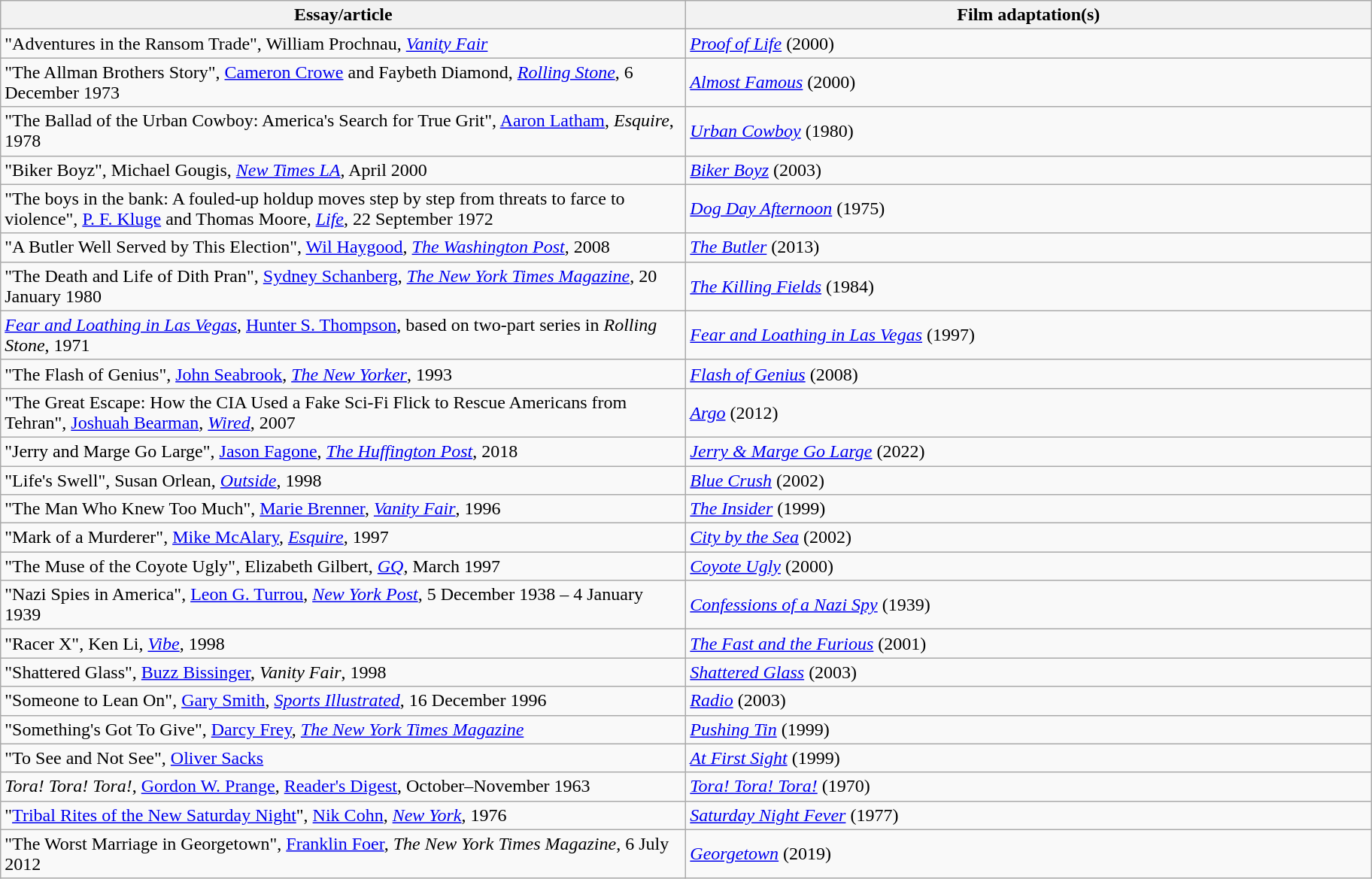<table class="wikitable">
<tr>
<th style="width:600px;">Essay/article</th>
<th style="width:600px;">Film adaptation(s)</th>
</tr>
<tr>
<td>"Adventures in the Ransom Trade", William Prochnau, <em><a href='#'>Vanity Fair</a></em></td>
<td><em><a href='#'>Proof of Life</a></em> (2000)</td>
</tr>
<tr>
<td>"The Allman Brothers Story", <a href='#'>Cameron Crowe</a> and Faybeth Diamond, <em><a href='#'>Rolling Stone</a></em>, 6 December 1973</td>
<td><em><a href='#'>Almost Famous</a></em> (2000)</td>
</tr>
<tr>
<td>"The Ballad of the Urban Cowboy: America's Search for True Grit", <a href='#'>Aaron Latham</a>, <em>Esquire</em>, 1978</td>
<td><em><a href='#'>Urban Cowboy</a></em> (1980)</td>
</tr>
<tr>
<td>"Biker Boyz", Michael Gougis, <em><a href='#'>New Times LA</a></em>, April 2000</td>
<td><em><a href='#'>Biker Boyz</a></em> (2003)</td>
</tr>
<tr>
<td>"The boys in the bank: A fouled-up holdup moves step by step from threats to farce to violence", <a href='#'>P. F. Kluge</a> and Thomas Moore, <em><a href='#'>Life</a></em>, 22 September 1972</td>
<td><em><a href='#'>Dog Day Afternoon</a></em> (1975)</td>
</tr>
<tr>
<td>"A Butler Well Served by This Election", <a href='#'>Wil Haygood</a>, <em><a href='#'>The Washington Post</a></em>, 2008</td>
<td><em><a href='#'>The Butler</a></em> (2013)</td>
</tr>
<tr>
<td>"The Death and Life of Dith Pran", <a href='#'>Sydney Schanberg</a>, <em><a href='#'>The New York Times Magazine</a></em>, 20 January 1980</td>
<td><em><a href='#'>The Killing Fields</a></em> (1984)</td>
</tr>
<tr>
<td><em><a href='#'>Fear and Loathing in Las Vegas</a></em>, <a href='#'>Hunter S. Thompson</a>, based on two-part series in <em>Rolling Stone</em>, 1971</td>
<td><em><a href='#'>Fear and Loathing in Las Vegas</a></em> (1997)</td>
</tr>
<tr>
<td>"The Flash of Genius", <a href='#'>John Seabrook</a>, <em><a href='#'>The New Yorker</a></em>, 1993</td>
<td><em><a href='#'>Flash of Genius</a></em> (2008)</td>
</tr>
<tr>
<td>"The Great Escape: How the CIA Used a Fake Sci-Fi Flick to Rescue Americans from Tehran", <a href='#'>Joshuah Bearman</a>, <em><a href='#'>Wired</a></em>, 2007</td>
<td><em><a href='#'>Argo</a></em> (2012)</td>
</tr>
<tr>
<td>"Jerry and Marge Go Large", <a href='#'>Jason Fagone</a>, <em><a href='#'>The Huffington Post</a></em>, 2018</td>
<td><em><a href='#'>Jerry & Marge Go Large</a></em> (2022)</td>
</tr>
<tr>
<td>"Life's Swell", Susan Orlean, <em><a href='#'>Outside</a></em>, 1998</td>
<td><em><a href='#'>Blue Crush</a></em> (2002)</td>
</tr>
<tr>
<td>"The Man Who Knew Too Much", <a href='#'>Marie Brenner</a>, <em><a href='#'>Vanity Fair</a></em>, 1996</td>
<td><em><a href='#'>The Insider</a></em> (1999)</td>
</tr>
<tr>
<td>"Mark of a Murderer", <a href='#'>Mike McAlary</a>, <em><a href='#'>Esquire</a></em>, 1997</td>
<td><em><a href='#'>City by the Sea</a></em> (2002)</td>
</tr>
<tr>
<td>"The Muse of the Coyote Ugly", Elizabeth Gilbert, <em><a href='#'>GQ</a></em>, March 1997</td>
<td><em><a href='#'>Coyote Ugly</a></em> (2000)</td>
</tr>
<tr>
<td>"Nazi Spies in America", <a href='#'>Leon G. Turrou</a>, <em><a href='#'>New York Post</a></em>, 5 December 1938 – 4 January 1939</td>
<td><em><a href='#'>Confessions of a Nazi Spy</a></em> (1939)</td>
</tr>
<tr>
<td>"Racer X", Ken Li, <em><a href='#'>Vibe</a></em>, 1998</td>
<td><em><a href='#'>The Fast and the Furious</a></em> (2001)</td>
</tr>
<tr>
<td>"Shattered Glass", <a href='#'>Buzz Bissinger</a>, <em>Vanity Fair</em>, 1998</td>
<td><em><a href='#'>Shattered Glass</a></em> (2003)</td>
</tr>
<tr>
<td>"Someone to Lean On", <a href='#'>Gary Smith</a>, <em><a href='#'>Sports Illustrated</a></em>, 16 December 1996</td>
<td><em><a href='#'>Radio</a></em> (2003)</td>
</tr>
<tr>
<td>"Something's Got To Give", <a href='#'>Darcy Frey</a>, <em><a href='#'>The New York Times Magazine</a></em></td>
<td><em><a href='#'>Pushing Tin</a></em> (1999)</td>
</tr>
<tr>
<td>"To See and Not See", <a href='#'>Oliver Sacks</a></td>
<td><em><a href='#'>At First Sight</a></em> (1999)</td>
</tr>
<tr>
<td><em>Tora! Tora! Tora!</em>, <a href='#'>Gordon W. Prange</a>, <a href='#'>Reader's Digest</a>, October–November 1963</td>
<td><em><a href='#'>Tora! Tora! Tora!</a></em> (1970)</td>
</tr>
<tr>
<td>"<a href='#'>Tribal Rites of the New Saturday Night</a>", <a href='#'>Nik Cohn</a>, <em><a href='#'>New York</a></em>, 1976</td>
<td><em><a href='#'>Saturday Night Fever</a></em> (1977)</td>
</tr>
<tr>
<td>"The Worst Marriage in Georgetown", <a href='#'>Franklin Foer</a>, <em>The New York Times Magazine</em>, 6 July 2012</td>
<td><em><a href='#'>Georgetown</a></em> (2019)</td>
</tr>
</table>
